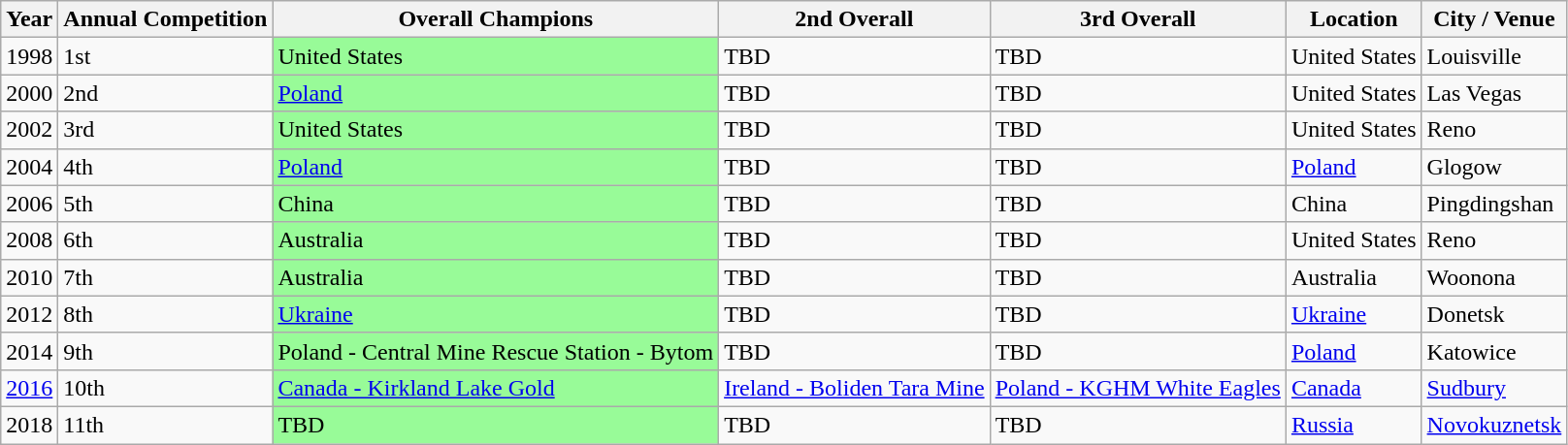<table class="wikitable sortable">
<tr>
<th>Year</th>
<th>Annual Competition</th>
<th>Overall Champions</th>
<th>2nd Overall</th>
<th>3rd Overall</th>
<th>Location</th>
<th>City / Venue</th>
</tr>
<tr>
<td>1998</td>
<td>1st</td>
<td style="background:#98FB98">United States</td>
<td>TBD</td>
<td>TBD</td>
<td>United States</td>
<td>Louisville</td>
</tr>
<tr>
<td>2000</td>
<td>2nd</td>
<td style="background:#98FB98"><a href='#'>Poland</a></td>
<td>TBD</td>
<td>TBD</td>
<td>United States</td>
<td>Las Vegas</td>
</tr>
<tr>
<td>2002</td>
<td>3rd</td>
<td style="background:#98FB98">United States</td>
<td>TBD</td>
<td>TBD</td>
<td>United States</td>
<td>Reno</td>
</tr>
<tr>
<td>2004</td>
<td>4th</td>
<td style="background:#98FB98"><a href='#'>Poland</a></td>
<td>TBD</td>
<td>TBD</td>
<td><a href='#'>Poland</a></td>
<td>Glogow</td>
</tr>
<tr>
<td>2006</td>
<td>5th</td>
<td style="background:#98FB98">China</td>
<td>TBD</td>
<td>TBD</td>
<td>China</td>
<td>Pingdingshan</td>
</tr>
<tr>
<td>2008</td>
<td>6th</td>
<td style="background:#98FB98">Australia</td>
<td>TBD</td>
<td>TBD</td>
<td>United States</td>
<td>Reno</td>
</tr>
<tr>
<td>2010</td>
<td>7th</td>
<td style="background:#98FB98">Australia</td>
<td>TBD</td>
<td>TBD</td>
<td>Australia</td>
<td>Woonona</td>
</tr>
<tr>
<td>2012</td>
<td>8th</td>
<td style="background:#98FB98"><a href='#'>Ukraine</a></td>
<td>TBD</td>
<td>TBD</td>
<td><a href='#'>Ukraine</a></td>
<td>Donetsk</td>
</tr>
<tr>
<td>2014</td>
<td>9th</td>
<td style="background:#98FB98">Poland - Central Mine Rescue Station - Bytom</td>
<td>TBD</td>
<td>TBD</td>
<td><a href='#'>Poland</a></td>
<td>Katowice</td>
</tr>
<tr>
<td><a href='#'>2016</a></td>
<td>10th</td>
<td style="background:#98FB98"><a href='#'> Canada - Kirkland Lake Gold</a></td>
<td><a href='#'>Ireland - Boliden Tara Mine</a></td>
<td><a href='#'>Poland - KGHM White Eagles</a></td>
<td><a href='#'>Canada</a></td>
<td><a href='#'>Sudbury</a></td>
</tr>
<tr>
<td>2018</td>
<td>11th</td>
<td style="background:#98FB98">TBD</td>
<td>TBD</td>
<td>TBD</td>
<td><a href='#'>Russia</a></td>
<td><a href='#'>Novokuznetsk</a></td>
</tr>
</table>
